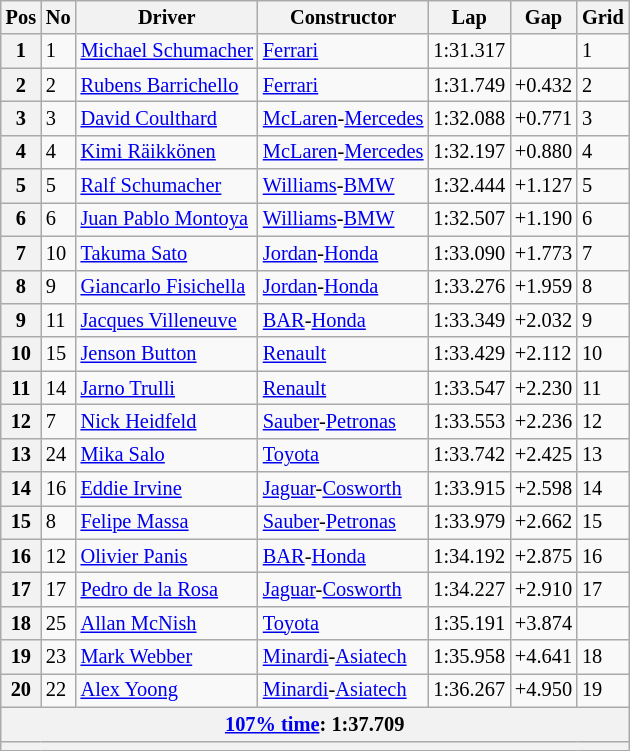<table class="wikitable sortable" style="font-size: 85%;">
<tr>
<th>Pos</th>
<th>No</th>
<th>Driver</th>
<th>Constructor</th>
<th>Lap</th>
<th>Gap</th>
<th>Grid</th>
</tr>
<tr>
<th>1</th>
<td>1</td>
<td> <a href='#'>Michael Schumacher</a></td>
<td><a href='#'>Ferrari</a></td>
<td>1:31.317</td>
<td></td>
<td>1</td>
</tr>
<tr>
<th>2</th>
<td>2</td>
<td> <a href='#'>Rubens Barrichello</a></td>
<td><a href='#'>Ferrari</a></td>
<td>1:31.749</td>
<td>+0.432</td>
<td>2</td>
</tr>
<tr>
<th>3</th>
<td>3</td>
<td> <a href='#'>David Coulthard</a></td>
<td><a href='#'>McLaren</a>-<a href='#'>Mercedes</a></td>
<td>1:32.088</td>
<td>+0.771</td>
<td>3</td>
</tr>
<tr>
<th>4</th>
<td>4</td>
<td> <a href='#'>Kimi Räikkönen</a></td>
<td><a href='#'>McLaren</a>-<a href='#'>Mercedes</a></td>
<td>1:32.197</td>
<td>+0.880</td>
<td>4</td>
</tr>
<tr>
<th>5</th>
<td>5</td>
<td> <a href='#'>Ralf Schumacher</a></td>
<td><a href='#'>Williams</a>-<a href='#'>BMW</a></td>
<td>1:32.444</td>
<td>+1.127</td>
<td>5</td>
</tr>
<tr>
<th>6</th>
<td>6</td>
<td> <a href='#'>Juan Pablo Montoya</a></td>
<td><a href='#'>Williams</a>-<a href='#'>BMW</a></td>
<td>1:32.507</td>
<td>+1.190</td>
<td>6</td>
</tr>
<tr>
<th>7</th>
<td>10</td>
<td> <a href='#'>Takuma Sato</a></td>
<td><a href='#'>Jordan</a>-<a href='#'>Honda</a></td>
<td>1:33.090</td>
<td>+1.773</td>
<td>7</td>
</tr>
<tr>
<th>8</th>
<td>9</td>
<td> <a href='#'>Giancarlo Fisichella</a></td>
<td><a href='#'>Jordan</a>-<a href='#'>Honda</a></td>
<td>1:33.276</td>
<td>+1.959</td>
<td>8</td>
</tr>
<tr>
<th>9</th>
<td>11</td>
<td> <a href='#'>Jacques Villeneuve</a></td>
<td><a href='#'>BAR</a>-<a href='#'>Honda</a></td>
<td>1:33.349</td>
<td>+2.032</td>
<td>9</td>
</tr>
<tr>
<th>10</th>
<td>15</td>
<td> <a href='#'>Jenson Button</a></td>
<td><a href='#'>Renault</a></td>
<td>1:33.429</td>
<td>+2.112</td>
<td>10</td>
</tr>
<tr>
<th>11</th>
<td>14</td>
<td> <a href='#'>Jarno Trulli</a></td>
<td><a href='#'>Renault</a></td>
<td>1:33.547</td>
<td>+2.230</td>
<td>11</td>
</tr>
<tr>
<th>12</th>
<td>7</td>
<td> <a href='#'>Nick Heidfeld</a></td>
<td><a href='#'>Sauber</a>-<a href='#'>Petronas</a></td>
<td>1:33.553</td>
<td>+2.236</td>
<td>12</td>
</tr>
<tr>
<th>13</th>
<td>24</td>
<td> <a href='#'>Mika Salo</a></td>
<td><a href='#'>Toyota</a></td>
<td>1:33.742</td>
<td>+2.425</td>
<td>13</td>
</tr>
<tr>
<th>14</th>
<td>16</td>
<td> <a href='#'>Eddie Irvine</a></td>
<td><a href='#'>Jaguar</a>-<a href='#'>Cosworth</a></td>
<td>1:33.915</td>
<td>+2.598</td>
<td>14</td>
</tr>
<tr>
<th>15</th>
<td>8</td>
<td> <a href='#'>Felipe Massa</a></td>
<td><a href='#'>Sauber</a>-<a href='#'>Petronas</a></td>
<td>1:33.979</td>
<td>+2.662</td>
<td>15</td>
</tr>
<tr>
<th>16</th>
<td>12</td>
<td> <a href='#'>Olivier Panis</a></td>
<td><a href='#'>BAR</a>-<a href='#'>Honda</a></td>
<td>1:34.192</td>
<td>+2.875</td>
<td>16</td>
</tr>
<tr>
<th>17</th>
<td>17</td>
<td> <a href='#'>Pedro de la Rosa</a></td>
<td><a href='#'>Jaguar</a>-<a href='#'>Cosworth</a></td>
<td>1:34.227</td>
<td>+2.910</td>
<td>17</td>
</tr>
<tr>
<th>18</th>
<td>25</td>
<td> <a href='#'>Allan McNish</a></td>
<td><a href='#'>Toyota</a></td>
<td>1:35.191</td>
<td>+3.874</td>
<td></td>
</tr>
<tr>
<th>19</th>
<td>23</td>
<td> <a href='#'>Mark Webber</a></td>
<td><a href='#'>Minardi</a>-<a href='#'>Asiatech</a></td>
<td>1:35.958</td>
<td>+4.641</td>
<td>18</td>
</tr>
<tr>
<th>20</th>
<td>22</td>
<td> <a href='#'>Alex Yoong</a></td>
<td><a href='#'>Minardi</a>-<a href='#'>Asiatech</a></td>
<td>1:36.267</td>
<td>+4.950</td>
<td>19</td>
</tr>
<tr>
<th colspan="7"><a href='#'>107% time</a>: 1:37.709</th>
</tr>
<tr>
<th colspan="7"></th>
</tr>
</table>
